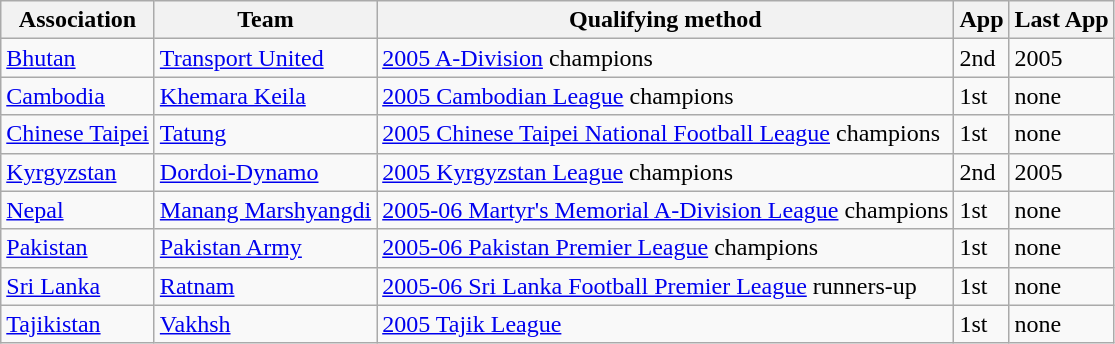<table class="wikitable">
<tr>
<th>Association</th>
<th>Team</th>
<th>Qualifying method</th>
<th>App</th>
<th>Last App</th>
</tr>
<tr>
<td> <a href='#'>Bhutan</a></td>
<td><a href='#'>Transport United</a></td>
<td><a href='#'>2005 A-Division</a> champions</td>
<td>2nd</td>
<td>2005</td>
</tr>
<tr>
<td> <a href='#'>Cambodia</a></td>
<td><a href='#'>Khemara Keila</a></td>
<td><a href='#'>2005 Cambodian League</a> champions</td>
<td>1st</td>
<td>none</td>
</tr>
<tr>
<td> <a href='#'>Chinese Taipei</a></td>
<td><a href='#'>Tatung</a></td>
<td><a href='#'>2005 Chinese Taipei National Football League</a> champions</td>
<td>1st</td>
<td>none</td>
</tr>
<tr>
<td> <a href='#'>Kyrgyzstan</a></td>
<td><a href='#'>Dordoi-Dynamo</a></td>
<td><a href='#'>2005 Kyrgyzstan League</a> champions</td>
<td>2nd</td>
<td>2005</td>
</tr>
<tr>
<td> <a href='#'>Nepal</a></td>
<td><a href='#'>Manang Marshyangdi</a></td>
<td><a href='#'>2005-06 Martyr's Memorial A-Division League</a> champions</td>
<td>1st</td>
<td>none</td>
</tr>
<tr>
<td> <a href='#'>Pakistan</a></td>
<td><a href='#'>Pakistan Army</a></td>
<td><a href='#'>2005-06 Pakistan Premier League</a> champions</td>
<td>1st</td>
<td>none</td>
</tr>
<tr>
<td> <a href='#'>Sri Lanka</a></td>
<td><a href='#'>Ratnam</a></td>
<td><a href='#'>2005-06 Sri Lanka Football Premier League</a> runners-up</td>
<td>1st</td>
<td>none</td>
</tr>
<tr>
<td> <a href='#'>Tajikistan</a></td>
<td><a href='#'>Vakhsh</a></td>
<td><a href='#'>2005 Tajik League</a></td>
<td>1st</td>
<td>none</td>
</tr>
</table>
